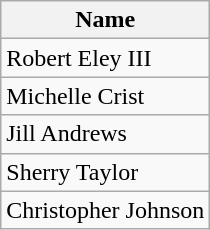<table class="wikitable sortable">
<tr>
<th>Name</th>
</tr>
<tr>
<td>Robert Eley III</td>
</tr>
<tr>
<td>Michelle Crist</td>
</tr>
<tr>
<td>Jill Andrews</td>
</tr>
<tr>
<td>Sherry Taylor</td>
</tr>
<tr>
<td>Christopher Johnson</td>
</tr>
</table>
